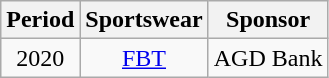<table class="wikitable" style="text-align: center">
<tr>
<th>Period</th>
<th>Sportswear</th>
<th>Sponsor</th>
</tr>
<tr>
<td>2020</td>
<td> <a href='#'>FBT</a></td>
<td rowspan=1> AGD Bank</td>
</tr>
</table>
